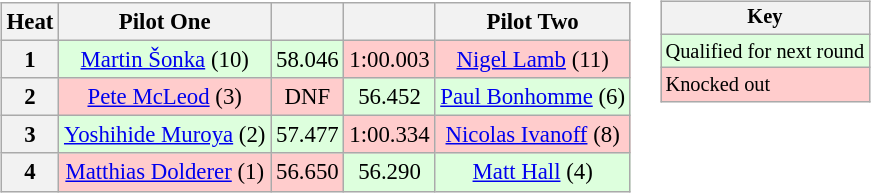<table>
<tr>
<td><br><table class="wikitable" style="font-size:95%; text-align:center">
<tr>
<th>Heat</th>
<th>Pilot One</th>
<th></th>
<th></th>
<th>Pilot Two</th>
</tr>
<tr>
<th>1</th>
<td style="background:#ddffdd;"> <a href='#'>Martin Šonka</a> (10)</td>
<td style="background:#ddffdd;">58.046</td>
<td style="background:#ffcccc;">1:00.003</td>
<td style="background:#ffcccc;"> <a href='#'>Nigel Lamb</a> (11)</td>
</tr>
<tr>
<th>2</th>
<td style="background:#ffcccc;"> <a href='#'>Pete McLeod</a> (3)</td>
<td style="background:#ffcccc;">DNF</td>
<td style="background:#ddffdd;">56.452</td>
<td style="background:#ddffdd;"> <a href='#'>Paul Bonhomme</a> (6)</td>
</tr>
<tr>
<th>3</th>
<td style="background:#ddffdd;"> <a href='#'>Yoshihide Muroya</a> (2)</td>
<td style="background:#ddffdd;">57.477</td>
<td style="background:#ffcccc;">1:00.334</td>
<td style="background:#ffcccc;"> <a href='#'>Nicolas Ivanoff</a> (8)</td>
</tr>
<tr>
<th>4</th>
<td style="background:#ffcccc;"> <a href='#'>Matthias Dolderer</a> (1)</td>
<td style="background:#ffcccc;">56.650</td>
<td style="background:#ddffdd;">56.290</td>
<td style="background:#ddffdd;"> <a href='#'>Matt Hall</a> (4)</td>
</tr>
</table>
</td>
<td valign="top"><br><table class="wikitable" style="font-size: 85%;">
<tr>
<th colspan=2>Key</th>
</tr>
<tr style="background:#ddffdd;">
<td>Qualified for next round</td>
</tr>
<tr style="background:#ffcccc;">
<td>Knocked out</td>
</tr>
</table>
</td>
</tr>
</table>
